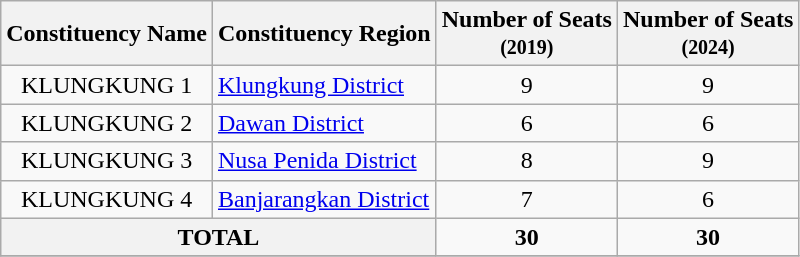<table class="wikitable">
<tr>
<th>Constituency Name</th>
<th>Constituency Region</th>
<th>Number of Seats<br><small>(2019)</small></th>
<th>Number of Seats<br><small>(2024)</small></th>
</tr>
<tr>
<td style="text-align: center;">KLUNGKUNG 1</td>
<td><a href='#'>Klungkung District</a></td>
<td style="text-align: center;">9</td>
<td style="text-align: center;"> 9</td>
</tr>
<tr>
<td style="text-align: center;">KLUNGKUNG 2</td>
<td><a href='#'>Dawan District</a></td>
<td style="text-align: center;">6</td>
<td style="text-align: center;"> 6</td>
</tr>
<tr>
<td style="text-align: center;">KLUNGKUNG 3</td>
<td><a href='#'>Nusa Penida District</a></td>
<td style="text-align: center;">8</td>
<td style="text-align: center;"> 9</td>
</tr>
<tr>
<td style="text-align: center;">KLUNGKUNG 4</td>
<td><a href='#'>Banjarangkan District</a></td>
<td style="text-align: center;">7</td>
<td style="text-align: center;"> 6</td>
</tr>
<tr>
<th colspan=2>TOTAL</th>
<td style="text-align: center;"><strong>30</strong></td>
<td style="text-align: center;"> <strong>30</strong></td>
</tr>
<tr>
</tr>
</table>
